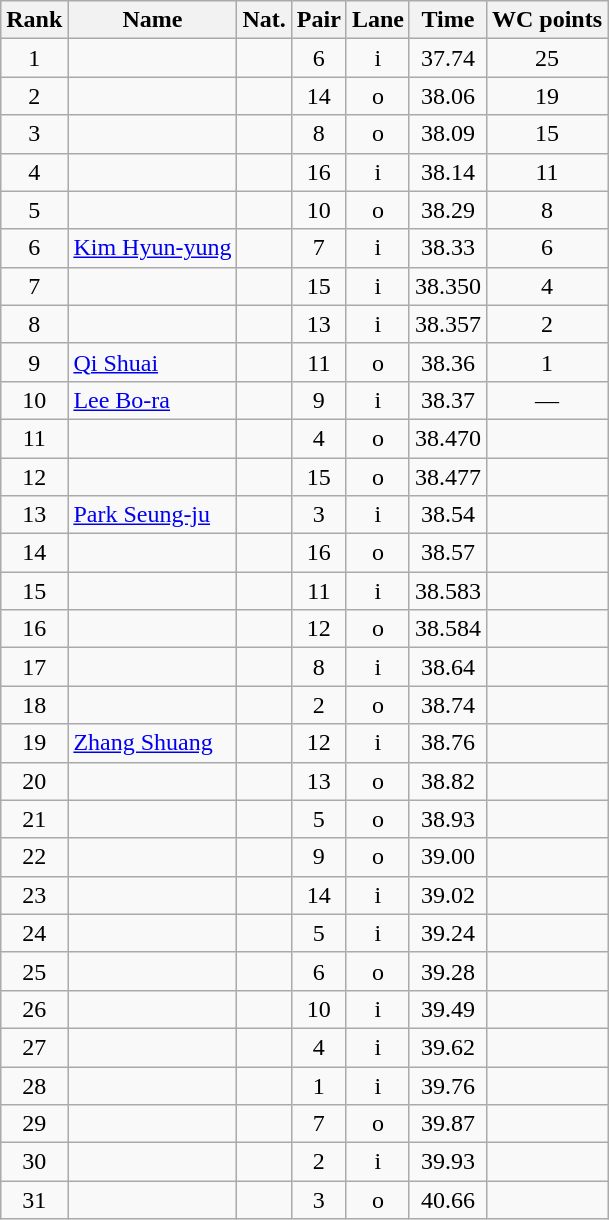<table class="wikitable sortable" style="text-align:center">
<tr>
<th>Rank</th>
<th>Name</th>
<th>Nat.</th>
<th>Pair</th>
<th>Lane</th>
<th>Time</th>
<th>WC points</th>
</tr>
<tr>
<td>1</td>
<td align=left></td>
<td></td>
<td>6</td>
<td>i</td>
<td>37.74</td>
<td>25</td>
</tr>
<tr>
<td>2</td>
<td align=left></td>
<td></td>
<td>14</td>
<td>o</td>
<td>38.06</td>
<td>19</td>
</tr>
<tr>
<td>3</td>
<td align=left></td>
<td></td>
<td>8</td>
<td>o</td>
<td>38.09</td>
<td>15</td>
</tr>
<tr>
<td>4</td>
<td align=left></td>
<td></td>
<td>16</td>
<td>i</td>
<td>38.14</td>
<td>11</td>
</tr>
<tr>
<td>5</td>
<td align=left></td>
<td></td>
<td>10</td>
<td>o</td>
<td>38.29</td>
<td>8</td>
</tr>
<tr>
<td>6</td>
<td align=left><a href='#'>Kim Hyun-yung</a></td>
<td></td>
<td>7</td>
<td>i</td>
<td>38.33</td>
<td>6</td>
</tr>
<tr>
<td>7</td>
<td align=left></td>
<td></td>
<td>15</td>
<td>i</td>
<td>38.350</td>
<td>4</td>
</tr>
<tr>
<td>8</td>
<td align=left></td>
<td></td>
<td>13</td>
<td>i</td>
<td>38.357</td>
<td>2</td>
</tr>
<tr>
<td>9</td>
<td align=left><a href='#'>Qi Shuai</a></td>
<td></td>
<td>11</td>
<td>o</td>
<td>38.36</td>
<td>1</td>
</tr>
<tr>
<td>10</td>
<td align=left><a href='#'>Lee Bo-ra</a></td>
<td></td>
<td>9</td>
<td>i</td>
<td>38.37</td>
<td>—</td>
</tr>
<tr>
<td>11</td>
<td align=left></td>
<td></td>
<td>4</td>
<td>o</td>
<td>38.470</td>
<td></td>
</tr>
<tr>
<td>12</td>
<td align=left></td>
<td></td>
<td>15</td>
<td>o</td>
<td>38.477</td>
<td></td>
</tr>
<tr>
<td>13</td>
<td align=left><a href='#'>Park Seung-ju</a></td>
<td></td>
<td>3</td>
<td>i</td>
<td>38.54</td>
<td></td>
</tr>
<tr>
<td>14</td>
<td align=left></td>
<td></td>
<td>16</td>
<td>o</td>
<td>38.57</td>
<td></td>
</tr>
<tr>
<td>15</td>
<td align=left></td>
<td></td>
<td>11</td>
<td>i</td>
<td>38.583</td>
<td></td>
</tr>
<tr>
<td>16</td>
<td align=left></td>
<td></td>
<td>12</td>
<td>o</td>
<td>38.584</td>
<td></td>
</tr>
<tr>
<td>17</td>
<td align=left></td>
<td></td>
<td>8</td>
<td>i</td>
<td>38.64</td>
<td></td>
</tr>
<tr>
<td>18</td>
<td align=left></td>
<td></td>
<td>2</td>
<td>o</td>
<td>38.74</td>
<td></td>
</tr>
<tr>
<td>19</td>
<td align=left><a href='#'>Zhang Shuang</a></td>
<td></td>
<td>12</td>
<td>i</td>
<td>38.76</td>
<td></td>
</tr>
<tr>
<td>20</td>
<td align=left></td>
<td></td>
<td>13</td>
<td>o</td>
<td>38.82</td>
<td></td>
</tr>
<tr>
<td>21</td>
<td align=left></td>
<td></td>
<td>5</td>
<td>o</td>
<td>38.93</td>
<td></td>
</tr>
<tr>
<td>22</td>
<td align=left></td>
<td></td>
<td>9</td>
<td>o</td>
<td>39.00</td>
<td></td>
</tr>
<tr>
<td>23</td>
<td align=left></td>
<td></td>
<td>14</td>
<td>i</td>
<td>39.02</td>
<td></td>
</tr>
<tr>
<td>24</td>
<td align=left></td>
<td></td>
<td>5</td>
<td>i</td>
<td>39.24</td>
<td></td>
</tr>
<tr>
<td>25</td>
<td align=left></td>
<td></td>
<td>6</td>
<td>o</td>
<td>39.28</td>
<td></td>
</tr>
<tr>
<td>26</td>
<td align=left></td>
<td></td>
<td>10</td>
<td>i</td>
<td>39.49</td>
<td></td>
</tr>
<tr>
<td>27</td>
<td align=left></td>
<td></td>
<td>4</td>
<td>i</td>
<td>39.62</td>
<td></td>
</tr>
<tr>
<td>28</td>
<td align=left></td>
<td></td>
<td>1</td>
<td>i</td>
<td>39.76</td>
<td></td>
</tr>
<tr>
<td>29</td>
<td align=left></td>
<td></td>
<td>7</td>
<td>o</td>
<td>39.87</td>
<td></td>
</tr>
<tr>
<td>30</td>
<td align=left></td>
<td></td>
<td>2</td>
<td>i</td>
<td>39.93</td>
<td></td>
</tr>
<tr>
<td>31</td>
<td align=left></td>
<td></td>
<td>3</td>
<td>o</td>
<td>40.66</td>
<td></td>
</tr>
</table>
